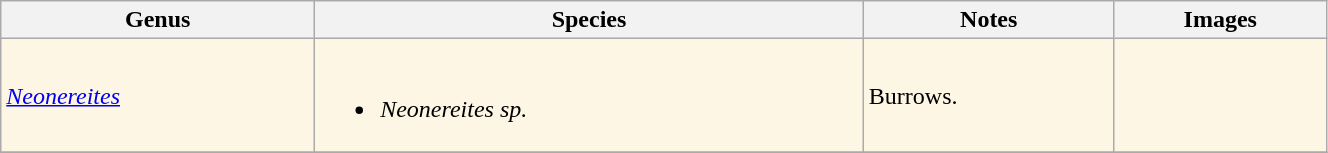<table class="wikitable" style="width:70%;">
<tr>
<th>Genus</th>
<th>Species</th>
<th>Notes</th>
<th>Images</th>
</tr>
<tr>
<td style="background:#FEF6E4;"><em><a href='#'>Neonereites</a></em></td>
<td style="background:#FEF6E4;"><br><ul><li><em>Neonereites sp.</em></li></ul></td>
<td style="background:#FEF6E4;">Burrows.</td>
<td style="background:#FEF6E4;"></td>
</tr>
<tr>
</tr>
</table>
